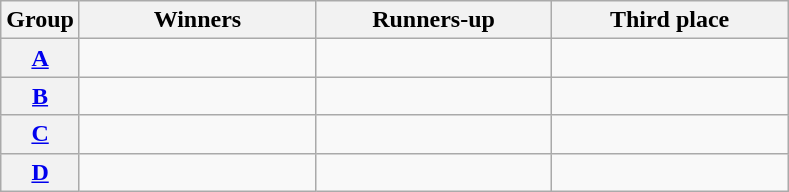<table class=wikitable>
<tr>
<th>Group</th>
<th width=150>Winners</th>
<th width=150>Runners-up</th>
<th width=150>Third place</th>
</tr>
<tr>
<th><a href='#'>A</a></th>
<td></td>
<td></td>
<td></td>
</tr>
<tr>
<th><a href='#'>B</a></th>
<td></td>
<td></td>
<td></td>
</tr>
<tr>
<th><a href='#'>C</a></th>
<td></td>
<td></td>
<td></td>
</tr>
<tr>
<th><a href='#'>D</a></th>
<td></td>
<td></td>
<td></td>
</tr>
</table>
